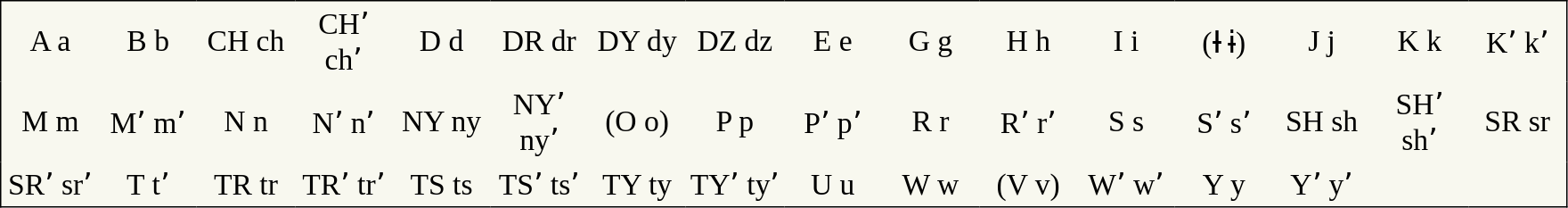<table style="font-family:Arial Unicode MS; font-size:1.4em; border-color:#000000; border-width:1px; border-style:solid; border-collapse:collapse; background-color:#F8F8EF">
<tr>
<td style="width:3em; text-align:center; padding: 3px;">A a</td>
<td style="width:3em; text-align:center; padding: 3px;">B b</td>
<td style="width:3em; text-align:center; padding: 3px;">CH ch</td>
<td style="width:3em; text-align:center; padding: 3px;">CHʼ chʼ</td>
<td style="width:3em; text-align:center; padding: 3px;">D d</td>
<td style="width:3em; text-align:center; padding: 3px;">DR dr</td>
<td style="width:3em; text-align:center; padding: 3px;">DY dy</td>
<td style="width:3em; text-align:center; padding: 3px;">DZ dz</td>
<td style="width:3em; text-align:center; padding: 3px;">E e</td>
<td style="width:3em; text-align:center; padding: 3px;">G g</td>
<td style="width:3em; text-align:center; padding: 3px;">H h</td>
<td style="width:3em; text-align:center; padding: 3px;">I i</td>
<td style="width:3em; text-align:center; padding: 3px;">(Ɨ ɨ)</td>
<td style="width:3em; text-align:center; padding: 3px;">J j</td>
<td style="width:3em; text-align:center; padding: 3px;">K k</td>
<td style="width:3em; text-align:center; padding: 3px;">Kʼ kʼ</td>
</tr>
<tr>
<td style="width:3em; text-align:center; padding: 3px;">M m</td>
<td style="width:3em; text-align:center; padding: 3px;">Mʼ mʼ</td>
<td style="width:3em; text-align:center; padding: 3px;">N n</td>
<td style="width:3em; text-align:center; padding: 3px;">Nʼ nʼ</td>
<td style="width:3em; text-align:center; padding: 3px;">NY ny</td>
<td style="width:3em; text-align:center; padding: 3px;">NYʼ nyʼ</td>
<td style="width:3em; text-align:center; padding: 3px;">(O o)</td>
<td style="width:3em; text-align:center; padding: 3px;">P p</td>
<td style="width:3em; text-align:center; padding: 3px;">Pʼ pʼ</td>
<td style="width:3em; text-align:center; padding: 3px;">R r</td>
<td style="width:3em; text-align:center; padding: 3px;">Rʼ rʼ</td>
<td style="width:3em; text-align:center; padding: 3px;">S s</td>
<td style="width:3em; text-align:center; padding: 3px;">Sʼ sʼ</td>
<td style="width:3em; text-align:center; padding: 3px;">SH sh</td>
<td style="width:3em; text-align:center; padding: 3px;">SHʼ shʼ</td>
<td style="width:3em; text-align:center; padding: 3px;">SR sr</td>
</tr>
<tr>
<td style="width:3em; text-align:center; padding: 3px;">SRʼ srʼ</td>
<td style="width:3em; text-align:center; padding: 3px;">T tʼ</td>
<td style="width:3em; text-align:center; padding: 3px;">TR tr</td>
<td style="width:3em; text-align:center; padding: 3px;">TRʼ trʼ</td>
<td style="width:3em; text-align:center; padding: 3px;">TS ts</td>
<td style="width:3em; text-align:center; padding: 3px;">TSʼ tsʼ</td>
<td style="width:3em; text-align:center; padding: 3px;">TY ty</td>
<td style="width:3em; text-align:center; padding: 3px;">TYʼ tyʼ</td>
<td style="width:3em; text-align:center; padding: 3px;">U u</td>
<td style="width:3em; text-align:center; padding: 3px;">W w</td>
<td style="width:3em; text-align:center; padding: 3px;">(V v)</td>
<td style="width:3em; text-align:center; padding: 3px;">Wʼ wʼ</td>
<td style="width:3em; text-align:center; padding: 3px;">Y y</td>
<td style="width:3em; text-align:center; padding: 3px;">Yʼ yʼ</td>
<td style="width:3em; text-align:center; padding: 3px;"></td>
<td style="width:3em; text-align:center; padding: 3px;"></td>
</tr>
</table>
